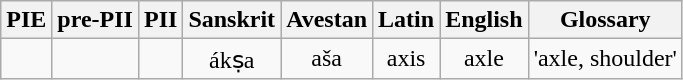<table class="wikitable" style="text-align: center;">
<tr>
<th>PIE</th>
<th>pre-PII</th>
<th>PII</th>
<th>Sanskrit</th>
<th>Avestan</th>
<th>Latin</th>
<th>English</th>
<th>Glossary</th>
</tr>
<tr>
<td></td>
<td></td>
<td></td>
<td>ákṣa</td>
<td>aša</td>
<td>axis</td>
<td>axle</td>
<td>'axle, shoulder'</td>
</tr>
</table>
